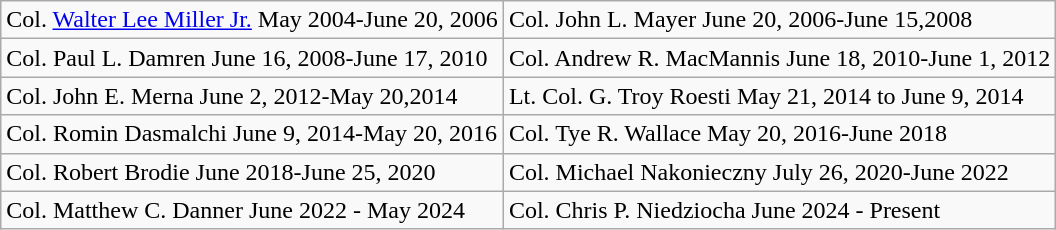<table class="wikitable">
<tr>
<td>Col. <a href='#'>Walter Lee Miller Jr.</a> May 2004-June 20, 2006</td>
<td>Col. John L. Mayer June 20, 2006-June 15,2008</td>
</tr>
<tr>
<td>Col. Paul L. Damren June 16, 2008-June 17, 2010</td>
<td>Col. Andrew R. MacMannis June 18, 2010-June 1, 2012</td>
</tr>
<tr>
<td>Col. John E. Merna June 2, 2012-May 20,2014</td>
<td>Lt. Col. G. Troy Roesti May 21, 2014 to June 9, 2014</td>
</tr>
<tr>
<td>Col. Romin Dasmalchi June 9, 2014-May 20, 2016</td>
<td>Col. Tye R. Wallace May 20, 2016-June 2018</td>
</tr>
<tr>
<td>Col. Robert Brodie June 2018-June 25, 2020</td>
<td>Col. Michael Nakonieczny July 26, 2020-June 2022</td>
</tr>
<tr>
<td>Col. Matthew C. Danner June 2022 - May 2024</td>
<td>Col. Chris P. Niedziocha June 2024 - Present</td>
</tr>
</table>
